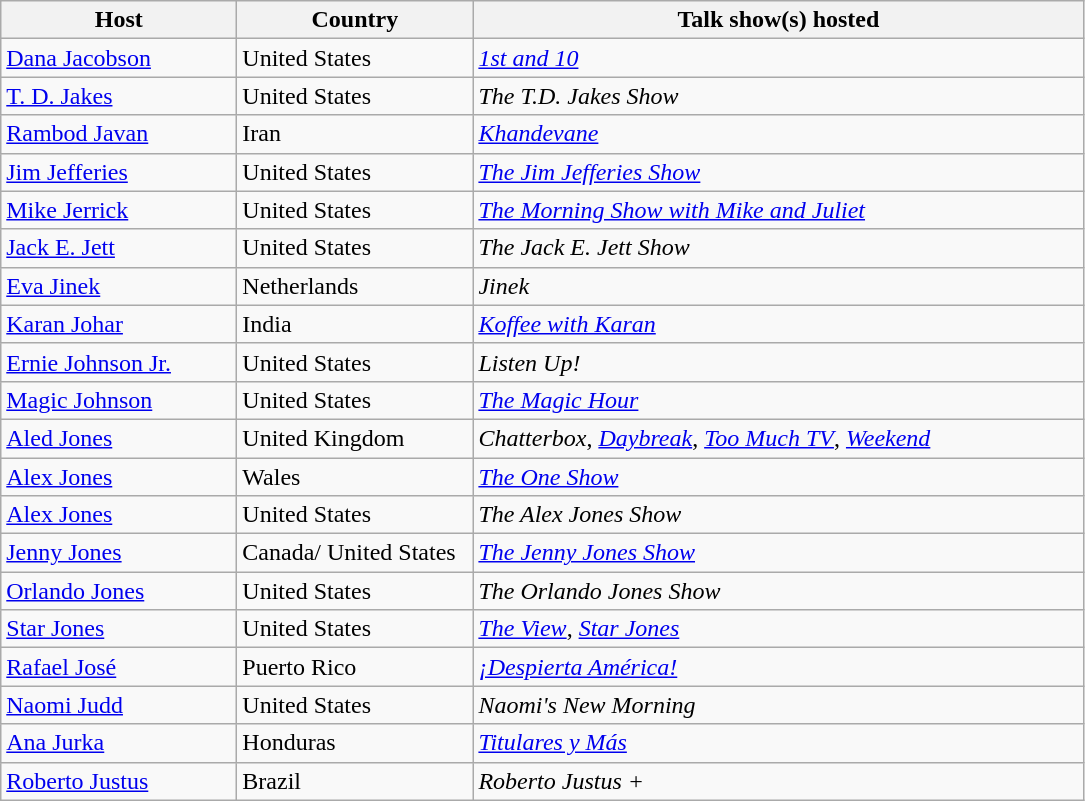<table class="wikitable">
<tr>
<th width="150">Host</th>
<th width="150">Country</th>
<th width="400">Talk show(s) hosted</th>
</tr>
<tr>
<td><a href='#'>Dana Jacobson</a></td>
<td> United States</td>
<td><em><a href='#'>1st and 10</a></em></td>
</tr>
<tr>
<td><a href='#'>T. D. Jakes</a></td>
<td> United States</td>
<td><em>The T.D. Jakes Show</em></td>
</tr>
<tr>
<td><a href='#'>Rambod Javan</a></td>
<td> Iran</td>
<td><em><a href='#'>Khandevane</a></em></td>
</tr>
<tr>
<td><a href='#'>Jim Jefferies</a></td>
<td> United States</td>
<td><em><a href='#'>The Jim Jefferies Show</a></em></td>
</tr>
<tr>
<td><a href='#'>Mike Jerrick</a></td>
<td> United States</td>
<td><em><a href='#'>The Morning Show with Mike and Juliet</a></em></td>
</tr>
<tr>
<td><a href='#'>Jack E. Jett</a></td>
<td> United States</td>
<td><em>The Jack E. Jett Show</em></td>
</tr>
<tr>
<td><a href='#'>Eva Jinek</a></td>
<td> Netherlands</td>
<td><em>Jinek</em></td>
</tr>
<tr>
<td><a href='#'>Karan Johar</a></td>
<td> India</td>
<td><em><a href='#'>Koffee with Karan</a></em></td>
</tr>
<tr>
<td><a href='#'>Ernie Johnson Jr.</a></td>
<td> United States</td>
<td><em>Listen Up!</em></td>
</tr>
<tr>
<td><a href='#'>Magic Johnson</a></td>
<td> United States</td>
<td><em><a href='#'>The Magic Hour</a></em></td>
</tr>
<tr>
<td><a href='#'>Aled Jones</a></td>
<td> United Kingdom</td>
<td><em>Chatterbox</em>, <em><a href='#'>Daybreak</a></em>, <em><a href='#'>Too Much TV</a></em>, <em><a href='#'>Weekend</a></em></td>
</tr>
<tr>
<td><a href='#'>Alex Jones</a></td>
<td> Wales</td>
<td><em><a href='#'>The One Show</a></em></td>
</tr>
<tr>
<td><a href='#'>Alex Jones</a></td>
<td> United States</td>
<td><em>The Alex Jones Show</em></td>
</tr>
<tr>
<td><a href='#'>Jenny Jones</a></td>
<td> Canada/ United States</td>
<td><em><a href='#'>The Jenny Jones Show</a></em></td>
</tr>
<tr>
<td><a href='#'>Orlando Jones</a></td>
<td> United States</td>
<td><em>The Orlando Jones Show</em></td>
</tr>
<tr>
<td><a href='#'>Star Jones</a></td>
<td> United States</td>
<td><em><a href='#'>The View</a></em>, <em><a href='#'>Star Jones</a></em></td>
</tr>
<tr>
<td><a href='#'>Rafael José</a></td>
<td> Puerto Rico</td>
<td><em><a href='#'>¡Despierta América!</a></em></td>
</tr>
<tr>
<td><a href='#'>Naomi Judd</a></td>
<td> United States</td>
<td><em>Naomi's New Morning</em></td>
</tr>
<tr>
<td><a href='#'>Ana Jurka</a></td>
<td> Honduras</td>
<td><em><a href='#'>Titulares y Más</a></em></td>
</tr>
<tr>
<td><a href='#'>Roberto Justus</a></td>
<td> Brazil</td>
<td><em>Roberto Justus +</em></td>
</tr>
</table>
